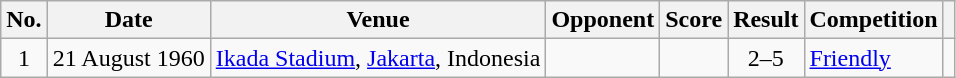<table class="wikitable sortable">
<tr>
<th scope="col">No.</th>
<th scope="col">Date</th>
<th scope="col">Venue</th>
<th scope="col">Opponent</th>
<th scope="col">Score</th>
<th scope="col">Result</th>
<th scope="col">Competition</th>
<th scope="col" class="unsortable"></th>
</tr>
<tr>
<td align="center">1</td>
<td>21 August 1960</td>
<td><a href='#'>Ikada Stadium</a>, <a href='#'>Jakarta</a>, Indonesia</td>
<td></td>
<td align="center"></td>
<td align="center">2–5</td>
<td><a href='#'>Friendly</a></td>
<td></td>
</tr>
</table>
